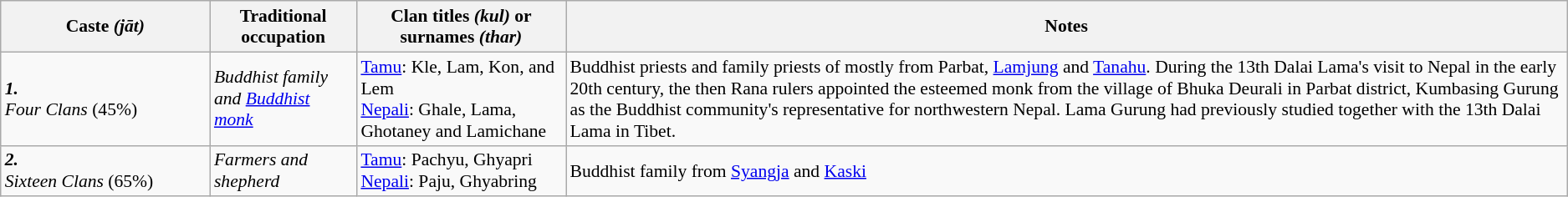<table class="wikitable" style="font-size: 90%";>
<tr>
<th width=160>Caste <em>(jāt)</em></th>
<th>Traditional occupation</th>
<th width=160>Clan titles <em>(kul)</em> or surnames <em>(thar)</em></th>
<th>Notes</th>
</tr>
<tr>
<td><strong><em>1.</em></strong><br><em>Four Clans</em> (45%)</td>
<td><em>Buddhist family and <a href='#'>Buddhist monk</a></em></td>
<td><a href='#'>Tamu</a>: Kle, Lam, Kon, and Lem <br> <a href='#'>Nepali</a>: Ghale, Lama, Ghotaney and Lamichane</td>
<td>Buddhist priests and family priests of mostly from Parbat, <a href='#'>Lamjung</a> and <a href='#'>Tanahu</a>. During the 13th Dalai Lama's visit to Nepal in the early 20th century, the then Rana rulers appointed the esteemed monk from the village of Bhuka Deurali in Parbat district, Kumbasing Gurung as the Buddhist community's representative for northwestern Nepal.  Lama Gurung had previously studied together with the 13th Dalai Lama in Tibet.</td>
</tr>
<tr>
<td><strong><em>2.</em></strong><br><em>Sixteen Clans</em> (65%)</td>
<td><em>Farmers and shepherd</em></td>
<td><a href='#'>Tamu</a>: Pachyu, Ghyapri <br> <a href='#'>Nepali</a>: Paju, Ghyabring</td>
<td>Buddhist family from <a href='#'>Syangja</a> and <a href='#'>Kaski</a></td>
</tr>
</table>
